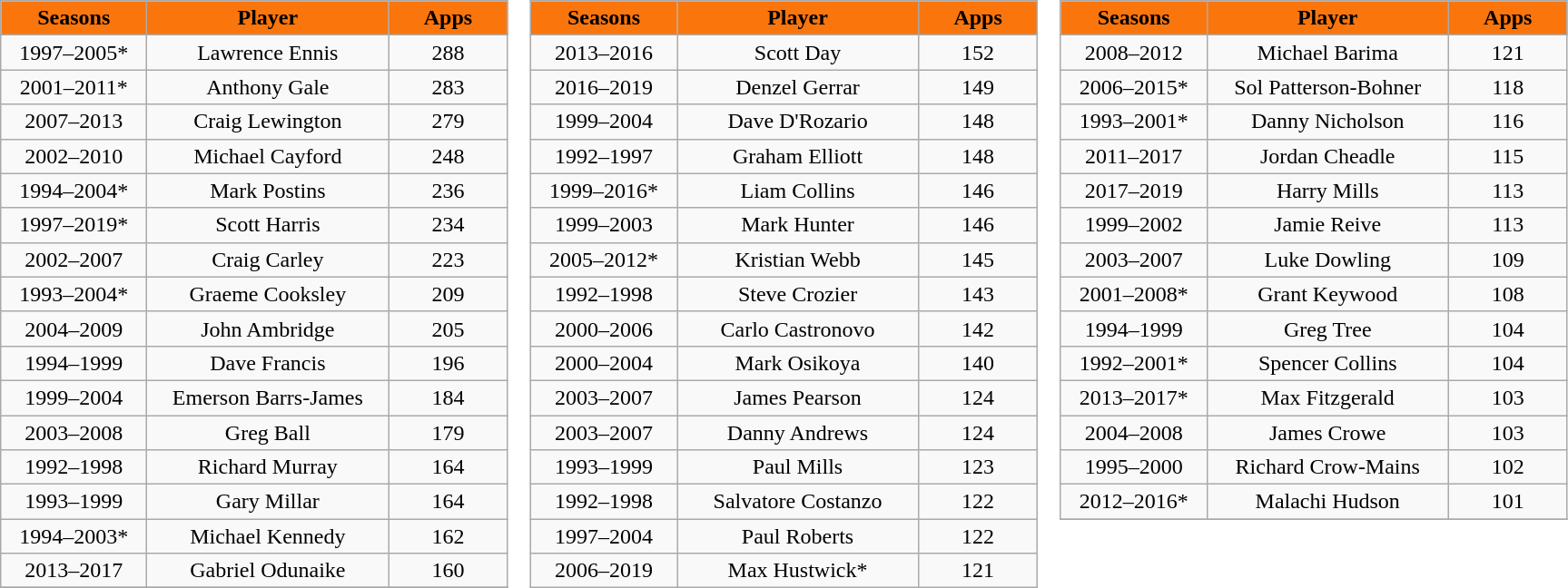<table border="0" cellspacing="0" cellpadding="0">
<tr>
<td valign="top"><br><table class="wikitable" border="1" style="text-align:center">
<tr>
<th width="100" style="background: #FA750C;" align="center"><span>Seasons</span></th>
<th width="170" style="background: #FA750C;" align="center"><span>Player</span></th>
<th width="80"  style="background: #FA750C;" align="center"><span>Apps</span></th>
</tr>
<tr>
<td>1997–2005*</td>
<td>Lawrence Ennis</td>
<td>288</td>
</tr>
<tr>
<td>2001–2011*</td>
<td>Anthony Gale</td>
<td>283</td>
</tr>
<tr>
<td>2007–2013</td>
<td>Craig Lewington</td>
<td>279</td>
</tr>
<tr>
<td>2002–2010</td>
<td>Michael Cayford</td>
<td>248</td>
</tr>
<tr>
<td>1994–2004*</td>
<td>Mark Postins</td>
<td>236</td>
</tr>
<tr>
<td>1997–2019*</td>
<td>Scott Harris</td>
<td>234</td>
</tr>
<tr>
<td>2002–2007</td>
<td>Craig Carley</td>
<td>223</td>
</tr>
<tr>
<td>1993–2004*</td>
<td>Graeme Cooksley</td>
<td>209</td>
</tr>
<tr>
<td>2004–2009</td>
<td>John Ambridge</td>
<td>205</td>
</tr>
<tr>
<td>1994–1999</td>
<td>Dave Francis</td>
<td>196</td>
</tr>
<tr>
<td>1999–2004</td>
<td>Emerson Barrs-James</td>
<td>184</td>
</tr>
<tr>
<td>2003–2008</td>
<td>Greg Ball</td>
<td>179</td>
</tr>
<tr>
<td>1992–1998</td>
<td>Richard Murray</td>
<td>164</td>
</tr>
<tr>
<td>1993–1999</td>
<td>Gary Millar</td>
<td>164</td>
</tr>
<tr>
<td>1994–2003*</td>
<td>Michael Kennedy</td>
<td>162</td>
</tr>
<tr>
<td>2013–2017</td>
<td>Gabriel Odunaike</td>
<td>160</td>
</tr>
<tr>
</tr>
</table>
</td>
<td valign="top"><br><table class="wikitable" border="1" style="text-align:center">
<tr>
<th width="100" style="background: #FA750C;" align="center"><span>Seasons</span></th>
<th width="170" style="background: #FA750C;" align="center"><span>Player</span></th>
<th width="80"  style="background: #FA750C;" align="center"><span>Apps</span></th>
</tr>
<tr>
<td>2013–2016</td>
<td>Scott Day</td>
<td>152</td>
</tr>
<tr>
<td>2016–2019</td>
<td>Denzel Gerrar</td>
<td>149</td>
</tr>
<tr>
<td>1999–2004</td>
<td>Dave D'Rozario</td>
<td>148</td>
</tr>
<tr>
<td>1992–1997</td>
<td>Graham Elliott</td>
<td>148</td>
</tr>
<tr>
<td>1999–2016*</td>
<td>Liam Collins</td>
<td>146</td>
</tr>
<tr>
<td>1999–2003</td>
<td>Mark Hunter</td>
<td>146</td>
</tr>
<tr>
<td>2005–2012*</td>
<td>Kristian Webb</td>
<td>145</td>
</tr>
<tr>
<td>1992–1998</td>
<td>Steve Crozier</td>
<td>143</td>
</tr>
<tr>
<td>2000–2006</td>
<td>Carlo Castronovo</td>
<td>142</td>
</tr>
<tr>
<td>2000–2004</td>
<td>Mark Osikoya</td>
<td>140</td>
</tr>
<tr>
<td>2003–2007</td>
<td>James Pearson</td>
<td>124</td>
</tr>
<tr>
<td>2003–2007</td>
<td>Danny Andrews</td>
<td>124</td>
</tr>
<tr>
<td>1993–1999</td>
<td>Paul Mills</td>
<td>123</td>
</tr>
<tr>
<td>1992–1998</td>
<td>Salvatore Costanzo</td>
<td>122</td>
</tr>
<tr>
<td>1997–2004</td>
<td>Paul Roberts</td>
<td>122</td>
</tr>
<tr>
<td>2006–2019</td>
<td>Max Hustwick*</td>
<td>121</td>
</tr>
</table>
</td>
<td valign="top"><br><table class="wikitable" border="1" style="text-align:center">
<tr>
<th width="100" style="background: #FA750C;" align="center"><span>Seasons</span></th>
<th width="170" style="background: #FA750C;" align="center"><span>Player</span></th>
<th width="80"  style="background: #FA750C;" align="center"><span>Apps</span></th>
</tr>
<tr>
<td>2008–2012</td>
<td>Michael Barima</td>
<td>121</td>
</tr>
<tr>
<td>2006–2015*</td>
<td>Sol Patterson-Bohner</td>
<td>118</td>
</tr>
<tr>
<td>1993–2001*</td>
<td>Danny Nicholson</td>
<td>116</td>
</tr>
<tr>
<td>2011–2017</td>
<td>Jordan Cheadle</td>
<td>115</td>
</tr>
<tr>
<td>2017–2019</td>
<td>Harry Mills</td>
<td>113</td>
</tr>
<tr>
<td>1999–2002</td>
<td>Jamie Reive</td>
<td>113</td>
</tr>
<tr>
<td>2003–2007</td>
<td>Luke Dowling</td>
<td>109</td>
</tr>
<tr>
<td>2001–2008*</td>
<td>Grant Keywood</td>
<td>108</td>
</tr>
<tr>
<td>1994–1999</td>
<td>Greg Tree</td>
<td>104</td>
</tr>
<tr>
<td>1992–2001*</td>
<td>Spencer Collins</td>
<td>104</td>
</tr>
<tr>
<td>2013–2017*</td>
<td>Max Fitzgerald</td>
<td>103</td>
</tr>
<tr>
<td>2004–2008</td>
<td>James Crowe</td>
<td>103</td>
</tr>
<tr>
<td>1995–2000</td>
<td>Richard Crow-Mains</td>
<td>102</td>
</tr>
<tr>
<td>2012–2016*</td>
<td>Malachi Hudson</td>
<td>101</td>
</tr>
<tr>
</tr>
</table>
</td>
</tr>
</table>
